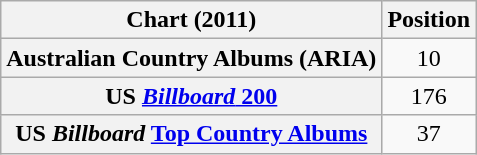<table class="wikitable sortable plainrowheaders">
<tr>
<th>Chart (2011)</th>
<th>Position</th>
</tr>
<tr>
<th scope="row">Australian Country Albums (ARIA)</th>
<td style="text-align:center;">10</td>
</tr>
<tr>
<th scope="row">US <a href='#'><em>Billboard</em> 200</a></th>
<td style="text-align:center;">176</td>
</tr>
<tr>
<th scope="row">US <em>Billboard</em> <a href='#'>Top Country Albums</a></th>
<td style="text-align:center;">37</td>
</tr>
</table>
